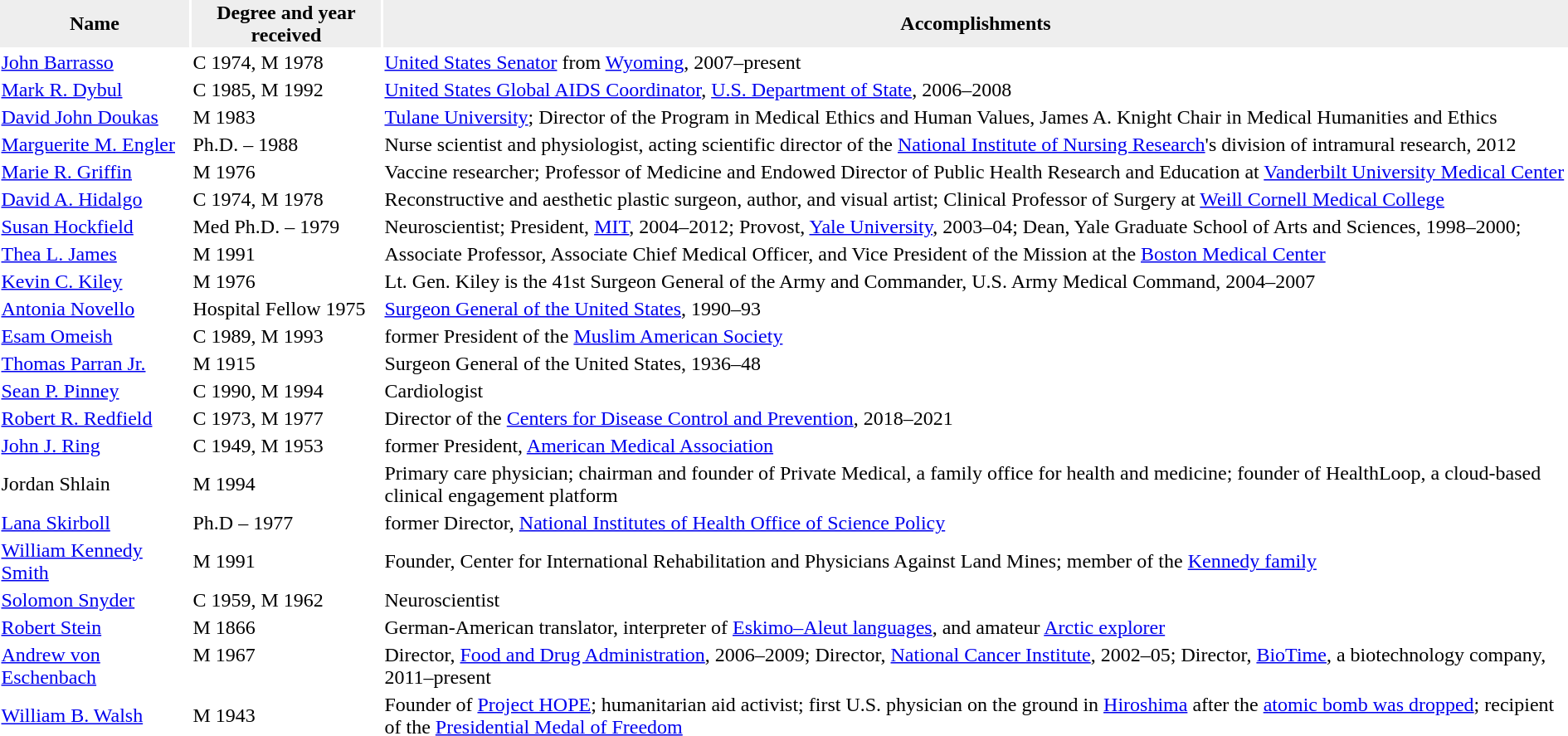<table>
<tr>
<th bgcolor=#EEEEEE>Name</th>
<th bgcolor=#EEEEEE>Degree and year received</th>
<th bgcolor=#EEEEEE>Accomplishments</th>
</tr>
<tr>
<td><a href='#'>John Barrasso</a></td>
<td>C 1974, M 1978</td>
<td><a href='#'>United States Senator</a> from <a href='#'>Wyoming</a>, 2007–present</td>
</tr>
<tr>
<td width=150px><a href='#'>Mark R. Dybul</a></td>
<td width=150px>C 1985, M 1992</td>
<td><a href='#'>United States Global AIDS Coordinator</a>, <a href='#'>U.S. Department of State</a>, 2006–2008</td>
</tr>
<tr>
<td><a href='#'>David John Doukas</a></td>
<td>M 1983</td>
<td><a href='#'>Tulane University</a>; Director of the Program in Medical Ethics and Human Values, James A. Knight Chair in Medical Humanities and Ethics</td>
</tr>
<tr>
<td><a href='#'>Marguerite M. Engler</a></td>
<td>Ph.D. – 1988</td>
<td>Nurse scientist and physiologist, acting scientific director of the <a href='#'>National Institute of Nursing Research</a>'s division of intramural research, 2012</td>
</tr>
<tr>
<td><a href='#'>Marie R. Griffin</a></td>
<td>M 1976</td>
<td>Vaccine researcher; Professor of Medicine and Endowed Director of Public Health Research and Education at <a href='#'>Vanderbilt University Medical Center</a></td>
</tr>
<tr>
<td><a href='#'>David A. Hidalgo</a></td>
<td>C 1974, M 1978</td>
<td>Reconstructive and aesthetic plastic surgeon, author, and visual artist; Clinical Professor of Surgery at <a href='#'>Weill Cornell Medical College</a></td>
</tr>
<tr>
<td valign=top><a href='#'>Susan Hockfield</a></td>
<td valign=top>Med Ph.D. – 1979</td>
<td valign=top>Neuroscientist; President, <a href='#'>MIT</a>, 2004–2012; Provost, <a href='#'>Yale University</a>, 2003–04; Dean, Yale Graduate School of Arts and Sciences, 1998–2000;</td>
</tr>
<tr>
<td><a href='#'>Thea L. James</a></td>
<td>M 1991</td>
<td>Associate Professor, Associate Chief Medical Officer, and Vice President of the Mission at the <a href='#'>Boston Medical Center</a></td>
</tr>
<tr>
<td valign=top><a href='#'>Kevin C. Kiley</a></td>
<td valign=top>M 1976</td>
<td valign=top>Lt. Gen. Kiley is the 41st Surgeon General of the Army and Commander, U.S. Army Medical Command, 2004–2007</td>
</tr>
<tr>
<td valign=top><a href='#'>Antonia Novello</a></td>
<td valign=top>Hospital Fellow 1975</td>
<td valign=top><a href='#'>Surgeon General of the United States</a>, 1990–93</td>
</tr>
<tr>
<td valign=top><a href='#'>Esam Omeish</a></td>
<td valign=top>C 1989, M 1993</td>
<td valign=top>former President of the <a href='#'>Muslim American Society</a></td>
</tr>
<tr>
<td valign=top><a href='#'>Thomas Parran Jr.</a></td>
<td valign=top>M 1915</td>
<td valign=top>Surgeon General of the United States, 1936–48</td>
</tr>
<tr>
<td><a href='#'>Sean P. Pinney</a></td>
<td>C 1990, M 1994</td>
<td>Cardiologist</td>
</tr>
<tr>
<td><a href='#'>Robert R. Redfield</a></td>
<td>C 1973, M 1977</td>
<td>Director of the <a href='#'>Centers for Disease Control and Prevention</a>, 2018–2021</td>
</tr>
<tr>
<td valign=top><a href='#'>John J. Ring</a></td>
<td valign=top>C 1949, M 1953</td>
<td valign=top>former President, <a href='#'>American Medical Association</a></td>
</tr>
<tr>
<td>Jordan Shlain</td>
<td>M 1994</td>
<td>Primary care physician; chairman and founder of Private Medical, a family office for health and medicine; founder of HealthLoop, a cloud-based clinical engagement platform</td>
</tr>
<tr>
<td valign=top><a href='#'>Lana Skirboll</a></td>
<td valign=top>Ph.D – 1977</td>
<td valign=top>former Director, <a href='#'>National Institutes of Health Office of Science Policy</a></td>
</tr>
<tr>
<td><a href='#'>William Kennedy Smith</a></td>
<td>M 1991</td>
<td>Founder, Center for International Rehabilitation and Physicians Against Land Mines; member of the <a href='#'>Kennedy family</a></td>
</tr>
<tr>
<td valign=top><a href='#'>Solomon Snyder</a></td>
<td valign=top>C 1959, M 1962</td>
<td valign=top>Neuroscientist</td>
</tr>
<tr>
<td><a href='#'>Robert Stein</a></td>
<td>M 1866</td>
<td>German-American translator, interpreter of <a href='#'>Eskimo–Aleut languages</a>, and amateur <a href='#'>Arctic explorer</a></td>
</tr>
<tr>
<td valign=top><a href='#'>Andrew von Eschenbach</a></td>
<td valign=top>M 1967</td>
<td valign=top>Director, <a href='#'>Food and Drug Administration</a>, 2006–2009; Director, <a href='#'>National Cancer Institute</a>, 2002–05; Director, <a href='#'>BioTime</a>, a biotechnology company, 2011–present</td>
</tr>
<tr>
<td><a href='#'>William B. Walsh</a></td>
<td>M 1943</td>
<td>Founder of <a href='#'>Project HOPE</a>; humanitarian aid activist; first U.S. physician on the ground in <a href='#'>Hiroshima</a> after the <a href='#'>atomic bomb was dropped</a>; recipient of the <a href='#'>Presidential Medal of Freedom</a></td>
</tr>
<tr>
</tr>
</table>
